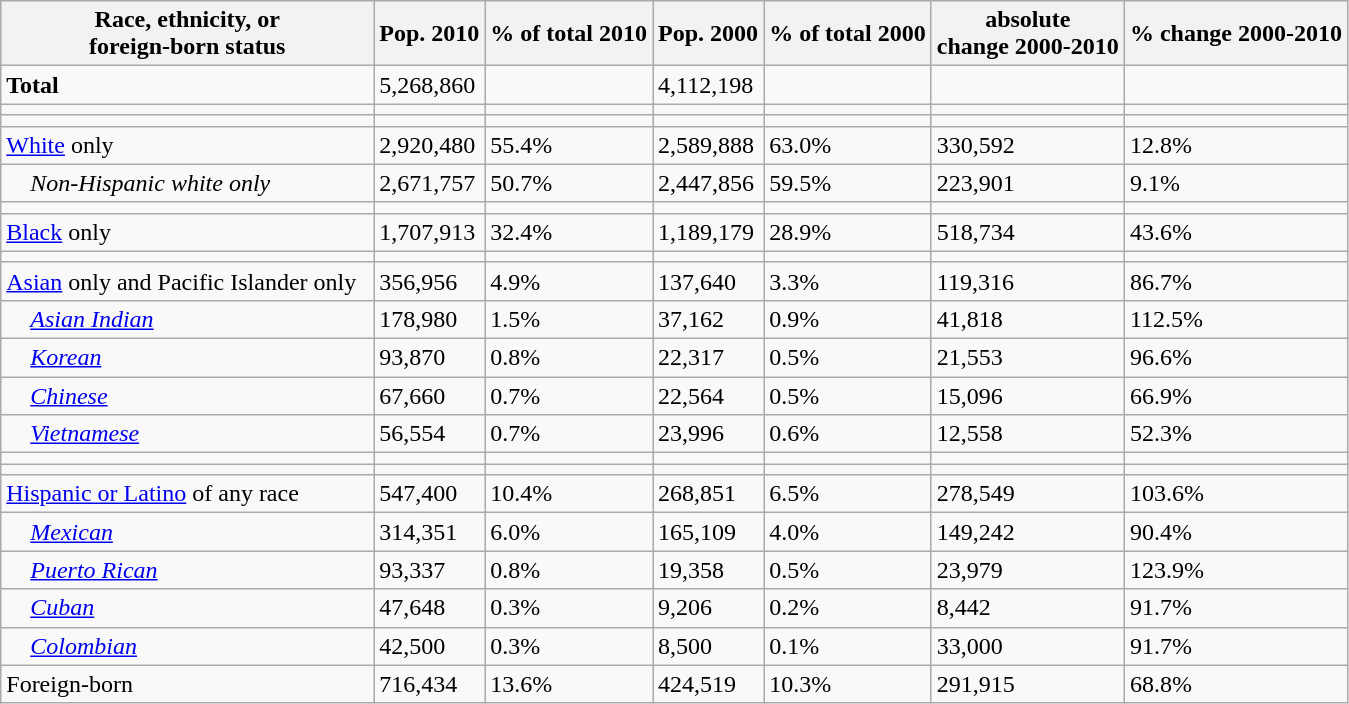<table class="wikitable">
<tr>
<th>Race, ethnicity, or<br>foreign-born status</th>
<th>Pop. 2010</th>
<th>% of total 2010</th>
<th>Pop. 2000</th>
<th>% of total 2000</th>
<th>absolute<br>change 2000-2010</th>
<th>% change 2000-2010</th>
</tr>
<tr>
<td><strong>Total</strong></td>
<td>5,268,860</td>
<td></td>
<td>4,112,198</td>
<td></td>
<td></td>
<td></td>
</tr>
<tr>
<td></td>
<td></td>
<td></td>
<td></td>
<td></td>
<td></td>
<td></td>
</tr>
<tr>
<td></td>
<td></td>
<td></td>
<td></td>
<td></td>
<td></td>
<td></td>
</tr>
<tr>
<td><a href='#'>White</a> only</td>
<td>2,920,480</td>
<td>55.4%</td>
<td>2,589,888</td>
<td>63.0%</td>
<td>330,592</td>
<td>12.8%</td>
</tr>
<tr>
<td>    <em>Non-Hispanic white only</em></td>
<td>2,671,757</td>
<td>50.7%</td>
<td>2,447,856</td>
<td>59.5%</td>
<td>223,901</td>
<td>9.1%</td>
</tr>
<tr>
<td></td>
<td></td>
<td></td>
<td></td>
<td></td>
<td></td>
<td></td>
</tr>
<tr>
<td><a href='#'>Black</a> only</td>
<td>1,707,913</td>
<td>32.4%</td>
<td>1,189,179</td>
<td>28.9%</td>
<td>518,734</td>
<td>43.6%</td>
</tr>
<tr>
<td></td>
<td></td>
<td></td>
<td></td>
<td></td>
<td></td>
<td></td>
</tr>
<tr>
<td><a href='#'>Asian</a> only and Pacific Islander only  </td>
<td>356,956</td>
<td>4.9%</td>
<td>137,640</td>
<td>3.3%</td>
<td>119,316</td>
<td>86.7%</td>
</tr>
<tr>
<td>    <em><a href='#'>Asian Indian</a></em></td>
<td>178,980</td>
<td>1.5%</td>
<td>37,162</td>
<td>0.9%</td>
<td>41,818</td>
<td>112.5%</td>
</tr>
<tr>
<td>    <em><a href='#'>Korean</a></em></td>
<td>93,870</td>
<td>0.8%</td>
<td>22,317</td>
<td>0.5%</td>
<td>21,553</td>
<td>96.6%</td>
</tr>
<tr>
<td>    <em><a href='#'>Chinese</a></em></td>
<td>67,660</td>
<td>0.7%</td>
<td>22,564</td>
<td>0.5%</td>
<td>15,096</td>
<td>66.9%</td>
</tr>
<tr>
<td>    <em><a href='#'>Vietnamese</a></em></td>
<td>56,554</td>
<td>0.7%</td>
<td>23,996</td>
<td>0.6%</td>
<td>12,558</td>
<td>52.3%</td>
</tr>
<tr>
<td></td>
<td></td>
<td></td>
<td></td>
<td></td>
<td></td>
<td></td>
</tr>
<tr>
<td></td>
<td></td>
<td></td>
<td></td>
<td></td>
<td></td>
<td></td>
</tr>
<tr>
<td><a href='#'>Hispanic or Latino</a> of any race</td>
<td>547,400</td>
<td>10.4%</td>
<td>268,851</td>
<td>6.5%</td>
<td>278,549</td>
<td>103.6%</td>
</tr>
<tr>
<td>    <em><a href='#'>Mexican</a></em></td>
<td>314,351</td>
<td>6.0%</td>
<td>165,109</td>
<td>4.0%</td>
<td>149,242</td>
<td>90.4%</td>
</tr>
<tr>
<td>    <em><a href='#'>Puerto Rican</a></em></td>
<td>93,337</td>
<td>0.8%</td>
<td>19,358</td>
<td>0.5%</td>
<td>23,979</td>
<td>123.9%</td>
</tr>
<tr>
<td>    <em><a href='#'>Cuban</a></em></td>
<td>47,648</td>
<td>0.3%</td>
<td>9,206</td>
<td>0.2%</td>
<td>8,442</td>
<td>91.7%</td>
</tr>
<tr ,>
<td>    <em><a href='#'>Colombian</a></em></td>
<td>42,500</td>
<td>0.3%</td>
<td>8,500</td>
<td>0.1%</td>
<td>33,000</td>
<td>91.7%</td>
</tr>
<tr>
<td>Foreign-born</td>
<td>716,434</td>
<td>13.6%</td>
<td>424,519</td>
<td>10.3%</td>
<td>291,915</td>
<td>68.8%</td>
</tr>
</table>
